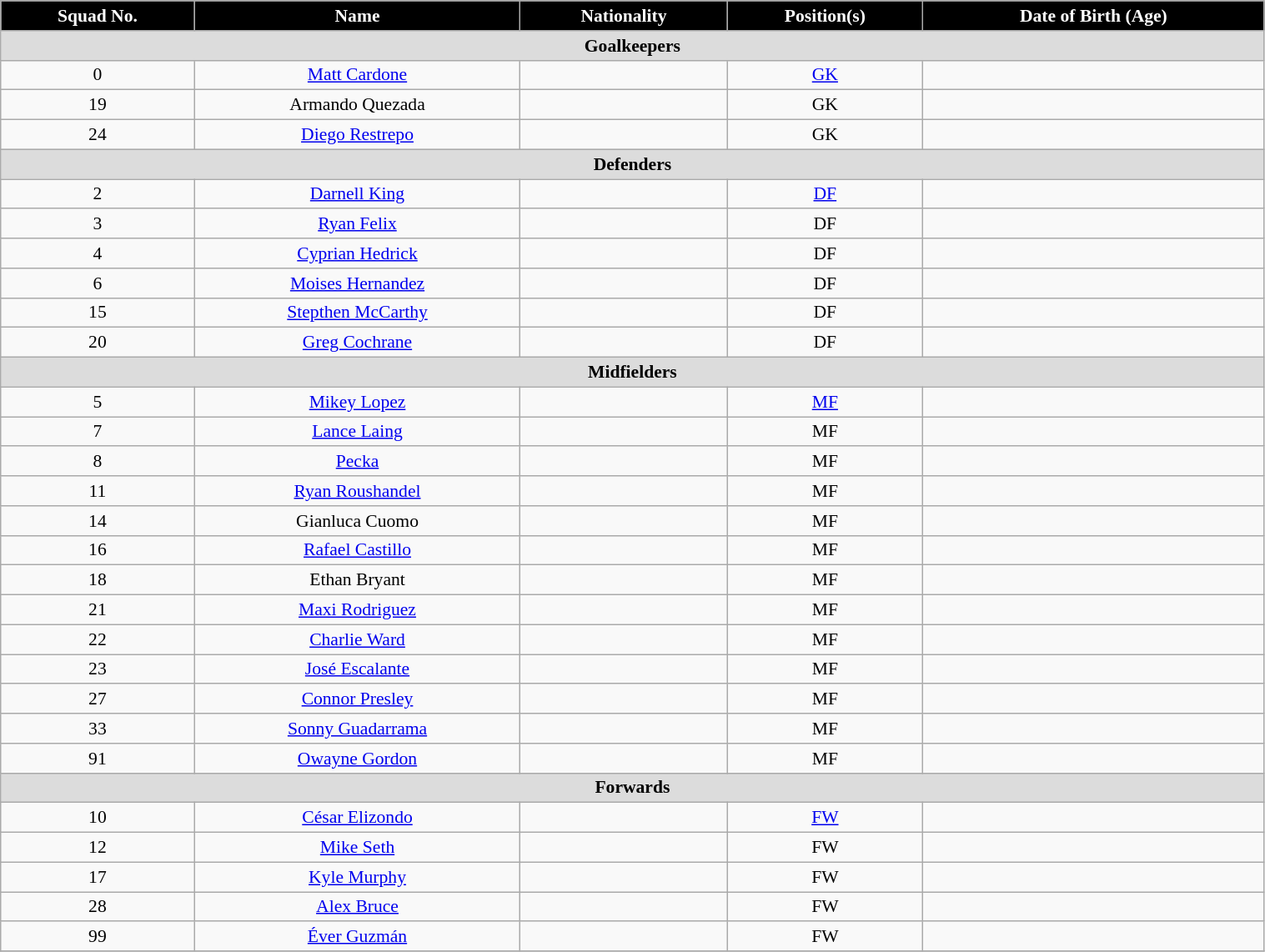<table class="wikitable" style="text-align:center; font-size:90%; width:80%;">
<tr>
<th style="background:#000000; color:white; text-align:center;">Squad No.</th>
<th style="background:#000000; color:white; text-align:center;">Name</th>
<th style="background:#000000; color:white; text-align:center;">Nationality</th>
<th style="background:#000000; color:white; text-align:center;">Position(s)</th>
<th style="background:#000000; color:white; text-align:center;">Date of Birth (Age)</th>
</tr>
<tr>
<th colspan="5" style="background:#dcdcdc; text-align:center">Goalkeepers</th>
</tr>
<tr>
<td>0</td>
<td><a href='#'>Matt Cardone</a></td>
<td></td>
<td><a href='#'>GK</a></td>
<td></td>
</tr>
<tr>
<td>19</td>
<td>Armando Quezada</td>
<td></td>
<td>GK</td>
<td></td>
</tr>
<tr>
<td>24</td>
<td><a href='#'>Diego Restrepo</a></td>
<td></td>
<td>GK</td>
<td></td>
</tr>
<tr>
<th colspan="5" style="background:#dcdcdc; text-align:center">Defenders</th>
</tr>
<tr>
<td>2</td>
<td><a href='#'>Darnell King</a></td>
<td></td>
<td><a href='#'>DF</a></td>
<td></td>
</tr>
<tr>
<td>3</td>
<td><a href='#'>Ryan Felix</a></td>
<td></td>
<td>DF</td>
<td></td>
</tr>
<tr>
<td>4</td>
<td><a href='#'>Cyprian Hedrick</a></td>
<td></td>
<td>DF</td>
<td></td>
</tr>
<tr>
<td>6</td>
<td><a href='#'>Moises Hernandez</a></td>
<td></td>
<td>DF</td>
<td></td>
</tr>
<tr>
<td>15</td>
<td><a href='#'>Stepthen McCarthy</a></td>
<td></td>
<td>DF</td>
<td></td>
</tr>
<tr>
<td>20</td>
<td><a href='#'>Greg Cochrane</a></td>
<td></td>
<td>DF</td>
<td></td>
</tr>
<tr>
<th colspan="5" style="background:#dcdcdc; text-align:center">Midfielders</th>
</tr>
<tr>
<td>5</td>
<td><a href='#'>Mikey Lopez</a></td>
<td></td>
<td><a href='#'>MF</a></td>
<td></td>
</tr>
<tr>
<td>7</td>
<td><a href='#'>Lance Laing</a></td>
<td></td>
<td>MF</td>
<td></td>
</tr>
<tr>
<td>8</td>
<td><a href='#'>Pecka</a></td>
<td></td>
<td>MF</td>
<td></td>
</tr>
<tr>
<td>11</td>
<td><a href='#'>Ryan Roushandel</a></td>
<td></td>
<td>MF</td>
<td></td>
</tr>
<tr>
<td>14</td>
<td>Gianluca Cuomo</td>
<td></td>
<td>MF</td>
<td></td>
</tr>
<tr>
<td>16</td>
<td><a href='#'>Rafael Castillo</a></td>
<td></td>
<td>MF</td>
<td></td>
</tr>
<tr>
<td>18</td>
<td>Ethan Bryant</td>
<td></td>
<td>MF</td>
<td></td>
</tr>
<tr>
<td>21</td>
<td><a href='#'>Maxi Rodriguez</a></td>
<td></td>
<td>MF</td>
<td></td>
</tr>
<tr>
<td>22</td>
<td><a href='#'>Charlie Ward</a></td>
<td></td>
<td>MF</td>
<td></td>
</tr>
<tr>
<td>23</td>
<td><a href='#'>José Escalante</a></td>
<td></td>
<td>MF</td>
<td></td>
</tr>
<tr>
<td>27</td>
<td><a href='#'>Connor Presley</a></td>
<td></td>
<td>MF</td>
<td></td>
</tr>
<tr>
<td>33</td>
<td><a href='#'>Sonny Guadarrama</a></td>
<td></td>
<td>MF</td>
<td></td>
</tr>
<tr>
<td>91</td>
<td><a href='#'>Owayne Gordon</a></td>
<td></td>
<td>MF</td>
<td></td>
</tr>
<tr>
<th colspan="5" style="background:#dcdcdc; text-align:center">Forwards</th>
</tr>
<tr>
<td>10</td>
<td><a href='#'>César Elizondo</a></td>
<td></td>
<td><a href='#'>FW</a></td>
<td></td>
</tr>
<tr>
<td>12</td>
<td><a href='#'>Mike Seth</a></td>
<td></td>
<td>FW</td>
<td></td>
</tr>
<tr>
<td>17</td>
<td><a href='#'>Kyle Murphy</a></td>
<td></td>
<td>FW</td>
<td></td>
</tr>
<tr>
<td>28</td>
<td><a href='#'>Alex Bruce</a></td>
<td></td>
<td>FW</td>
<td></td>
</tr>
<tr>
<td>99</td>
<td><a href='#'>Éver Guzmán</a></td>
<td></td>
<td>FW</td>
<td></td>
</tr>
<tr>
</tr>
</table>
